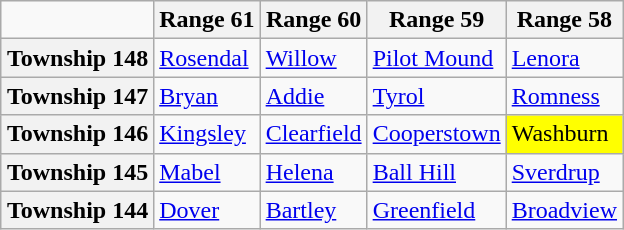<table class="wikitable" style="margin-left: auto; margin-right: auto; border: none;">
<tr>
<td></td>
<th scope="col">Range 61</th>
<th scope="col">Range 60</th>
<th scope="col">Range 59</th>
<th scope="col">Range 58</th>
</tr>
<tr>
<th scope="col">Township 148</th>
<td><a href='#'>Rosendal</a></td>
<td><a href='#'>Willow</a></td>
<td><a href='#'>Pilot Mound</a></td>
<td><a href='#'>Lenora</a></td>
</tr>
<tr>
<th scope="col">Township 147</th>
<td><a href='#'>Bryan</a></td>
<td><a href='#'>Addie</a></td>
<td><a href='#'>Tyrol</a></td>
<td><a href='#'>Romness</a></td>
</tr>
<tr>
<th scope="col">Township 146</th>
<td><a href='#'>Kingsley</a></td>
<td><a href='#'>Clearfield</a></td>
<td><a href='#'>Cooperstown</a></td>
<td style="background: yellow">Washburn</td>
</tr>
<tr>
<th scope="col">Township 145</th>
<td><a href='#'>Mabel</a></td>
<td><a href='#'>Helena</a></td>
<td><a href='#'>Ball Hill</a></td>
<td><a href='#'>Sverdrup</a></td>
</tr>
<tr>
<th scope="col">Township 144</th>
<td><a href='#'>Dover</a></td>
<td><a href='#'>Bartley</a></td>
<td><a href='#'>Greenfield</a></td>
<td><a href='#'>Broadview</a></td>
</tr>
</table>
